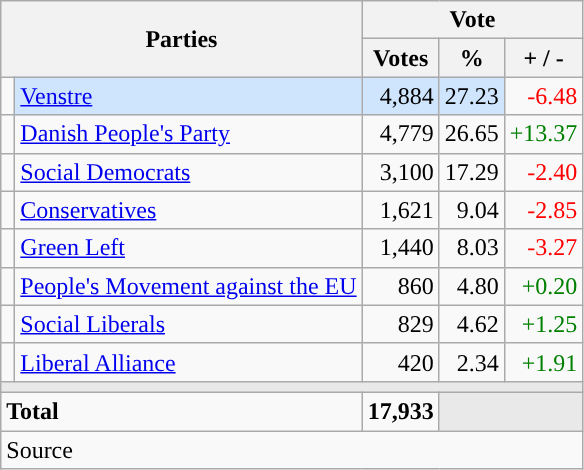<table class="wikitable" style="text-align:right;">
<tr>
<th style="text-align:centre;" rowspan="2" colspan="2" width="225">Parties</th>
<th colspan="3">Vote</th>
</tr>
<tr>
<th width="15">Votes</th>
<th width="15">%</th>
<th width="15">+ / -</th>
</tr>
<tr>
<td width="2" style="color:inherit;background:"></td>
<td bgcolor=#cfe5fe   align="left"><a href='#'>Venstre</a></td>
<td bgcolor=#cfe5fe>4,884</td>
<td bgcolor=#cfe5fe>27.23</td>
<td style=color:red;>-6.48</td>
</tr>
<tr>
<td width="2" style="color:inherit;background:"></td>
<td align="left"><a href='#'>Danish People's Party</a></td>
<td>4,779</td>
<td>26.65</td>
<td style=color:green;>+13.37</td>
</tr>
<tr>
<td width="2" style="color:inherit;background:"></td>
<td align="left"><a href='#'>Social Democrats</a></td>
<td>3,100</td>
<td>17.29</td>
<td style=color:red;>-2.40</td>
</tr>
<tr>
<td width="2" style="color:inherit;background:"></td>
<td align="left"><a href='#'>Conservatives</a></td>
<td>1,621</td>
<td>9.04</td>
<td style=color:red;>-2.85</td>
</tr>
<tr>
<td width="2" style="color:inherit;background:"></td>
<td align="left"><a href='#'>Green Left</a></td>
<td>1,440</td>
<td>8.03</td>
<td style=color:red;>-3.27</td>
</tr>
<tr>
<td width="2" style="color:inherit;background:"></td>
<td align="left"><a href='#'>People's Movement against the EU</a></td>
<td>860</td>
<td>4.80</td>
<td style=color:green;>+0.20</td>
</tr>
<tr>
<td width="2" style="color:inherit;background:"></td>
<td align="left"><a href='#'>Social Liberals</a></td>
<td>829</td>
<td>4.62</td>
<td style=color:green;>+1.25</td>
</tr>
<tr>
<td width="2" style="color:inherit;background:"></td>
<td align="left"><a href='#'>Liberal Alliance</a></td>
<td>420</td>
<td>2.34</td>
<td style=color:green;>+1.91</td>
</tr>
<tr>
<td colspan="7" bgcolor="#E9E9E9"></td>
</tr>
<tr>
<td align="left" colspan="2"><strong>Total</strong></td>
<td><strong>17,933</strong></td>
<td bgcolor="#E9E9E9" colspan="2"></td>
</tr>
<tr>
<td align="left" colspan="6">Source</td>
</tr>
</table>
